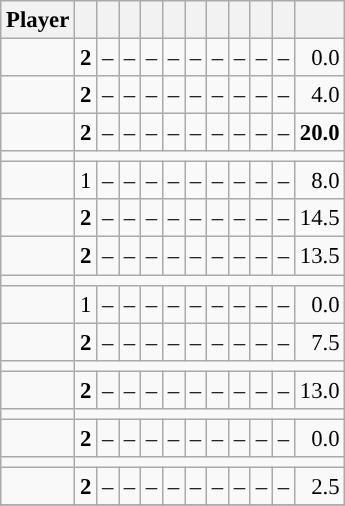<table class="wikitable sortable" style="font-size:95%; text-align:right;">
<tr>
<th>Player</th>
<th></th>
<th></th>
<th></th>
<th></th>
<th></th>
<th></th>
<th></th>
<th></th>
<th></th>
<th></th>
<th></th>
</tr>
<tr>
<td><strong></strong></td>
<td><strong>2</strong></td>
<td>–</td>
<td>–</td>
<td>–</td>
<td>–</td>
<td>–</td>
<td>–</td>
<td>–</td>
<td>–</td>
<td>–</td>
<td>0.0</td>
</tr>
<tr>
<td><strong></strong></td>
<td><strong>2</strong></td>
<td>–</td>
<td>–</td>
<td>–</td>
<td>–</td>
<td>–</td>
<td>–</td>
<td>–</td>
<td>–</td>
<td>–</td>
<td>4.0</td>
</tr>
<tr>
<td><strong></strong></td>
<td><strong>2</strong></td>
<td>–</td>
<td>–</td>
<td>–</td>
<td>–</td>
<td>–</td>
<td>–</td>
<td>–</td>
<td>–</td>
<td>–</td>
<td><strong>20.0</strong></td>
</tr>
<tr>
<td><strong></strong></td>
<td colspan=12></td>
</tr>
<tr>
<td><strong></strong></td>
<td>1</td>
<td>–</td>
<td>–</td>
<td>–</td>
<td>–</td>
<td>–</td>
<td>–</td>
<td>–</td>
<td>–</td>
<td>–</td>
<td>8.0</td>
</tr>
<tr>
<td><strong></strong></td>
<td><strong>2</strong></td>
<td>–</td>
<td>–</td>
<td>–</td>
<td>–</td>
<td>–</td>
<td>–</td>
<td>–</td>
<td>–</td>
<td>–</td>
<td>14.5</td>
</tr>
<tr>
<td><strong></strong></td>
<td><strong>2</strong></td>
<td>–</td>
<td>–</td>
<td>–</td>
<td>–</td>
<td>–</td>
<td>–</td>
<td>–</td>
<td>–</td>
<td>–</td>
<td>13.5</td>
</tr>
<tr>
<td><strong></strong></td>
<td colspan=12></td>
</tr>
<tr>
<td><strong></strong></td>
<td>1</td>
<td>–</td>
<td>–</td>
<td>–</td>
<td>–</td>
<td>–</td>
<td>–</td>
<td>–</td>
<td>–</td>
<td>–</td>
<td>0.0</td>
</tr>
<tr>
<td><strong></strong></td>
<td><strong>2</strong></td>
<td>–</td>
<td>–</td>
<td>–</td>
<td>–</td>
<td>–</td>
<td>–</td>
<td>–</td>
<td>–</td>
<td>–</td>
<td>7.5</td>
</tr>
<tr>
<td><strong></strong></td>
<td colspan=12></td>
</tr>
<tr>
<td><strong></strong></td>
<td><strong>2</strong></td>
<td>–</td>
<td>–</td>
<td>–</td>
<td>–</td>
<td>–</td>
<td>–</td>
<td>–</td>
<td>–</td>
<td>–</td>
<td>13.0</td>
</tr>
<tr>
<td><strong></strong></td>
<td colspan=12></td>
</tr>
<tr>
<td><strong></strong></td>
<td><strong>2</strong></td>
<td>–</td>
<td>–</td>
<td>–</td>
<td>–</td>
<td>–</td>
<td>–</td>
<td>–</td>
<td>–</td>
<td>–</td>
<td>0.0</td>
</tr>
<tr>
<td><strong></strong></td>
<td colspan=12></td>
</tr>
<tr>
<td><strong></strong></td>
<td><strong>2</strong></td>
<td>–</td>
<td>–</td>
<td>–</td>
<td>–</td>
<td>–</td>
<td>–</td>
<td>–</td>
<td>–</td>
<td>–</td>
<td>2.5</td>
</tr>
<tr class="sortbottom">
</tr>
</table>
